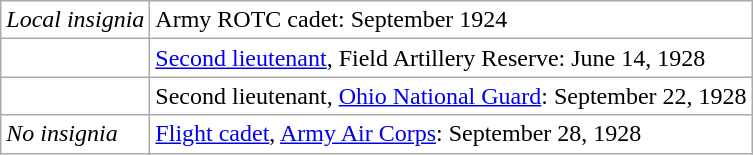<table class="wikitable" style="background:white">
<tr>
<td><em>Local insignia</em></td>
<td>Army ROTC cadet: September 1924</td>
</tr>
<tr>
<td style="text-align:center;"></td>
<td><a href='#'>Second lieutenant</a>, Field Artillery Reserve: June 14, 1928</td>
</tr>
<tr>
<td style="text-align:center;"></td>
<td>Second lieutenant, <a href='#'>Ohio National Guard</a>: September 22, 1928</td>
</tr>
<tr>
<td><em>No insignia</em></td>
<td><a href='#'>Flight cadet</a>, <a href='#'>Army Air Corps</a>: September 28, 1928</td>
</tr>
</table>
